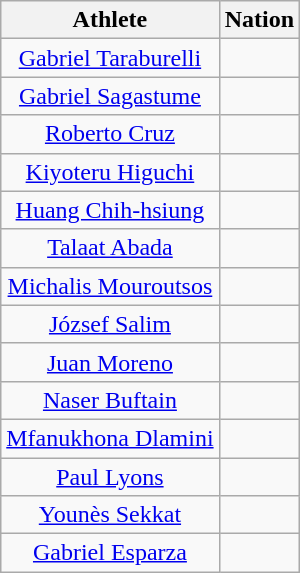<table class="wikitable sortable  mw-collapsible mw-collapsed" style="text-align:center">
<tr>
<th>Athlete</th>
<th>Nation</th>
</tr>
<tr>
<td><a href='#'>Gabriel Taraburelli</a></td>
<td></td>
</tr>
<tr>
<td><a href='#'>Gabriel Sagastume</a></td>
<td></td>
</tr>
<tr>
<td><a href='#'>Roberto Cruz</a></td>
<td></td>
</tr>
<tr>
<td><a href='#'>Kiyoteru Higuchi</a></td>
<td></td>
</tr>
<tr>
<td><a href='#'>Huang Chih-hsiung</a></td>
<td></td>
</tr>
<tr>
<td><a href='#'>Talaat Abada</a></td>
<td></td>
</tr>
<tr>
<td><a href='#'>Michalis Mouroutsos</a></td>
<td></td>
</tr>
<tr>
<td><a href='#'>József Salim</a></td>
<td></td>
</tr>
<tr>
<td><a href='#'>Juan Moreno</a></td>
<td></td>
</tr>
<tr>
<td><a href='#'>Naser Buftain</a></td>
<td></td>
</tr>
<tr>
<td><a href='#'>Mfanukhona Dlamini</a></td>
<td></td>
</tr>
<tr>
<td><a href='#'>Paul Lyons</a></td>
<td></td>
</tr>
<tr>
<td><a href='#'>Younès Sekkat</a></td>
<td></td>
</tr>
<tr>
<td><a href='#'>Gabriel Esparza</a></td>
<td></td>
</tr>
</table>
